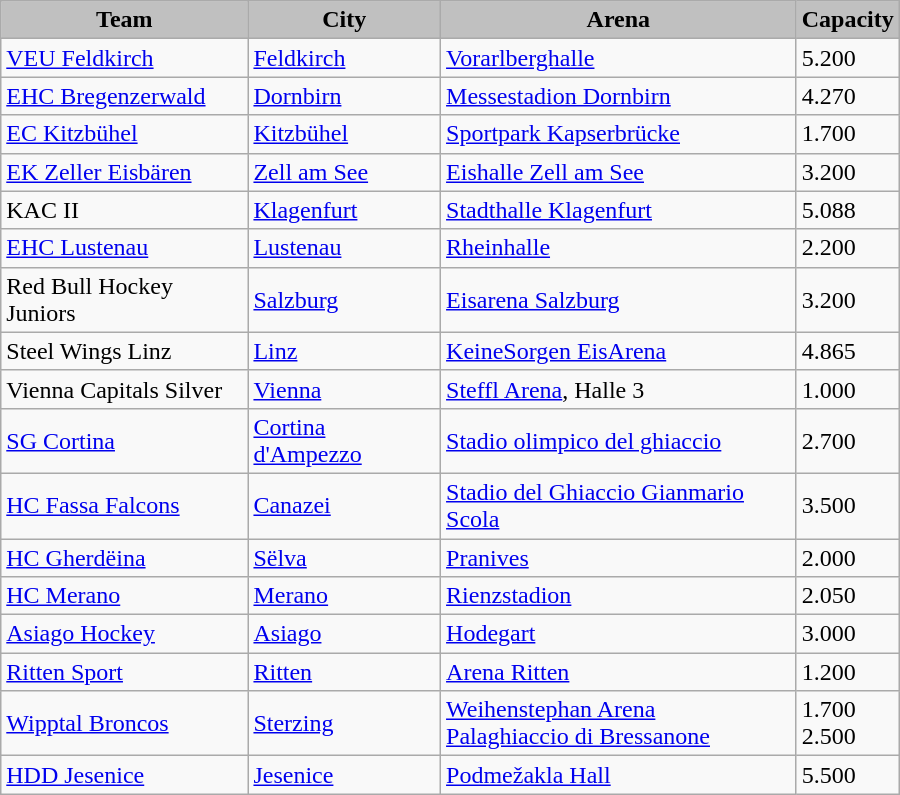<table class="wikitable" width="600px">
<tr style="font-weight:bold; background:#C0C0C0; text-align:center;">
<td>Team</td>
<td>City</td>
<td>Arena</td>
<td>Capacity</td>
</tr>
<tr>
<td> <a href='#'>VEU Feldkirch</a></td>
<td><a href='#'>Feldkirch</a></td>
<td><a href='#'>Vorarlberghalle</a></td>
<td>5.200</td>
</tr>
<tr>
<td> <a href='#'>EHC Bregenzerwald</a></td>
<td><a href='#'>Dornbirn</a></td>
<td><a href='#'>Messestadion Dornbirn</a></td>
<td>4.270</td>
</tr>
<tr>
<td> <a href='#'>EC Kitzbühel</a></td>
<td><a href='#'>Kitzbühel</a></td>
<td><a href='#'>Sportpark Kapserbrücke</a></td>
<td>1.700</td>
</tr>
<tr>
<td> <a href='#'>EK Zeller Eisbären</a></td>
<td><a href='#'>Zell am See</a></td>
<td><a href='#'>Eishalle Zell am See</a></td>
<td>3.200</td>
</tr>
<tr>
<td> KAC II</td>
<td><a href='#'>Klagenfurt</a></td>
<td><a href='#'>Stadthalle Klagenfurt</a></td>
<td>5.088</td>
</tr>
<tr>
<td> <a href='#'>EHC Lustenau</a></td>
<td><a href='#'>Lustenau</a></td>
<td><a href='#'>Rheinhalle</a></td>
<td>2.200</td>
</tr>
<tr>
<td> Red Bull Hockey Juniors</td>
<td><a href='#'>Salzburg</a></td>
<td><a href='#'>Eisarena Salzburg</a></td>
<td>3.200</td>
</tr>
<tr>
<td> Steel Wings Linz</td>
<td><a href='#'>Linz</a></td>
<td><a href='#'>KeineSorgen EisArena</a></td>
<td>4.865</td>
</tr>
<tr>
<td> Vienna Capitals Silver</td>
<td><a href='#'>Vienna</a></td>
<td><a href='#'>Steffl Arena</a>, Halle 3</td>
<td>1.000</td>
</tr>
<tr>
<td> <a href='#'>SG Cortina</a></td>
<td><a href='#'>Cortina d'Ampezzo</a></td>
<td><a href='#'>Stadio olimpico del ghiaccio</a></td>
<td>2.700</td>
</tr>
<tr>
<td> <a href='#'>HC Fassa Falcons</a></td>
<td><a href='#'>Canazei</a></td>
<td><a href='#'>Stadio del Ghiaccio Gianmario Scola</a></td>
<td>3.500</td>
</tr>
<tr>
<td> <a href='#'>HC Gherdëina</a></td>
<td><a href='#'>Sëlva</a></td>
<td><a href='#'>Pranives</a></td>
<td>2.000</td>
</tr>
<tr>
<td> <a href='#'>HC Merano</a></td>
<td><a href='#'>Merano</a></td>
<td><a href='#'>Rienzstadion</a></td>
<td>2.050</td>
</tr>
<tr>
<td> <a href='#'>Asiago Hockey</a></td>
<td><a href='#'>Asiago</a></td>
<td><a href='#'>Hodegart</a></td>
<td>3.000</td>
</tr>
<tr>
<td> <a href='#'>Ritten Sport</a></td>
<td><a href='#'>Ritten</a></td>
<td><a href='#'>Arena Ritten</a></td>
<td>1.200</td>
</tr>
<tr>
<td> <a href='#'>Wipptal Broncos</a></td>
<td><a href='#'>Sterzing</a></td>
<td><a href='#'>Weihenstephan Arena</a><br><a href='#'>Palaghiaccio di Bressanone</a></td>
<td>1.700<br>2.500</td>
</tr>
<tr>
<td> <a href='#'>HDD Jesenice</a></td>
<td><a href='#'>Jesenice</a></td>
<td><a href='#'>Podmežakla Hall</a></td>
<td>5.500</td>
</tr>
</table>
